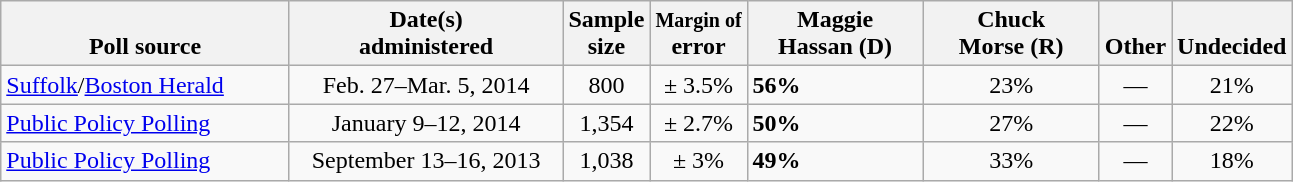<table class="wikitable">
<tr valign= bottom>
<th style="width:185px;">Poll source</th>
<th style="width:175px;">Date(s)<br>administered</th>
<th class=small>Sample<br>size</th>
<th><small>Margin of</small><br>error</th>
<th style="width:110px;">Maggie<br>Hassan (D)</th>
<th style="width:110px;">Chuck<br>Morse (R)</th>
<th>Other</th>
<th>Undecided</th>
</tr>
<tr>
<td><a href='#'>Suffolk</a>/<a href='#'>Boston Herald</a></td>
<td align=center>Feb. 27–Mar. 5, 2014</td>
<td align=center>800</td>
<td align=center>± 3.5%</td>
<td><strong>56%</strong></td>
<td align=center>23%</td>
<td align=center>—</td>
<td align=center>21%</td>
</tr>
<tr>
<td><a href='#'>Public Policy Polling</a></td>
<td align=center>January 9–12, 2014</td>
<td align=center>1,354</td>
<td align=center>± 2.7%</td>
<td><strong>50%</strong></td>
<td align=center>27%</td>
<td align=center>—</td>
<td align=center>22%</td>
</tr>
<tr>
<td><a href='#'>Public Policy Polling</a></td>
<td align=center>September 13–16, 2013</td>
<td align=center>1,038</td>
<td align=center>± 3%</td>
<td><strong>49%</strong></td>
<td align=center>33%</td>
<td align=center>—</td>
<td align=center>18%</td>
</tr>
</table>
